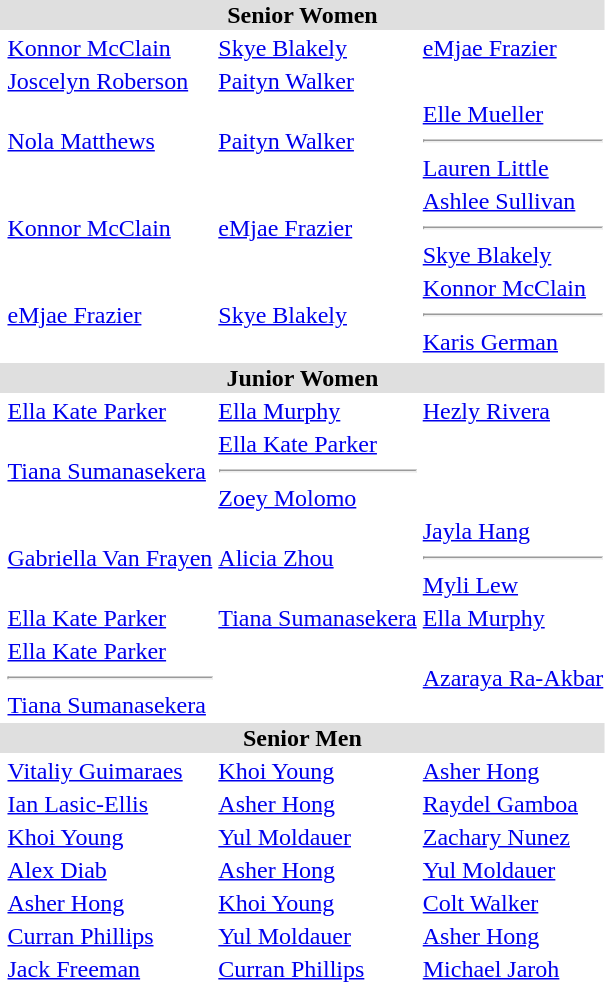<table>
<tr style="background:#dfdfdf;">
<td colspan="4" style="text-align:center;"><strong>Senior Women</strong></td>
</tr>
<tr>
<th scope=row style="text-align:left"></th>
<td><a href='#'>Konnor McClain</a></td>
<td><a href='#'>Skye Blakely</a></td>
<td><a href='#'>eMjae Frazier</a></td>
</tr>
<tr>
<th scope=row style="text-align:left"></th>
<td><a href='#'>Joscelyn Roberson</a></td>
<td><a href='#'>Paityn Walker</a></td>
<td></td>
</tr>
<tr>
<th scope=row style="text-align:left"></th>
<td><a href='#'>Nola Matthews</a></td>
<td><a href='#'>Paityn Walker</a></td>
<td><a href='#'>Elle Mueller</a><hr><a href='#'>Lauren Little</a></td>
</tr>
<tr>
<th scope=row style="text-align:left"></th>
<td><a href='#'>Konnor McClain</a></td>
<td><a href='#'>eMjae Frazier</a></td>
<td><a href='#'>Ashlee Sullivan</a><hr><a href='#'>Skye Blakely</a></td>
</tr>
<tr>
<th scope=row style="text-align:left"></th>
<td><a href='#'>eMjae Frazier</a></td>
<td><a href='#'>Skye Blakely</a></td>
<td><a href='#'>Konnor McClain</a><hr><a href='#'>Karis German</a></td>
</tr>
<tr>
</tr>
<tr style="background:#dfdfdf;">
<td colspan="4" style="text-align:center;"><strong>Junior Women</strong></td>
</tr>
<tr>
<th scope=row style="text-align:left"></th>
<td><a href='#'>Ella Kate Parker</a></td>
<td><a href='#'>Ella Murphy</a></td>
<td><a href='#'>Hezly Rivera</a></td>
</tr>
<tr>
<th scope=row style="text-align:left"></th>
<td><a href='#'>Tiana Sumanasekera</a></td>
<td><a href='#'>Ella Kate Parker</a><hr><a href='#'>Zoey Molomo</a></td>
<td></td>
</tr>
<tr>
<th scope=row style="text-align:left"></th>
<td><a href='#'>Gabriella Van Frayen</a></td>
<td><a href='#'>Alicia Zhou</a></td>
<td><a href='#'>Jayla Hang</a><hr><a href='#'>Myli Lew</a></td>
</tr>
<tr>
<th scope=row style="text-align:left"></th>
<td><a href='#'>Ella Kate Parker</a></td>
<td><a href='#'>Tiana Sumanasekera</a></td>
<td><a href='#'>Ella Murphy</a></td>
</tr>
<tr>
<th scope=row style="text-align:left"></th>
<td><a href='#'>Ella Kate Parker</a><hr><a href='#'>Tiana Sumanasekera</a></td>
<td></td>
<td><a href='#'>Azaraya Ra-Akbar</a></td>
</tr>
<tr style="background:#dfdfdf;">
<td colspan="4" style="text-align:center;"><strong>Senior Men</strong></td>
</tr>
<tr>
<th scope=row style="text-align:left"></th>
<td><a href='#'>Vitaliy Guimaraes</a></td>
<td><a href='#'>Khoi Young</a></td>
<td><a href='#'>Asher Hong</a></td>
</tr>
<tr>
<th scope=row style="text-align:left"></th>
<td><a href='#'>Ian Lasic-Ellis</a></td>
<td><a href='#'>Asher Hong</a></td>
<td><a href='#'>Raydel Gamboa</a></td>
</tr>
<tr>
<th scope=row style="text-align:left"></th>
<td><a href='#'>Khoi Young</a></td>
<td><a href='#'>Yul Moldauer</a></td>
<td><a href='#'>Zachary Nunez</a></td>
</tr>
<tr>
<th scope=row style="text-align:left"></th>
<td><a href='#'>Alex Diab</a></td>
<td><a href='#'>Asher Hong</a></td>
<td><a href='#'>Yul Moldauer</a></td>
</tr>
<tr>
<th scope=row style="text-align:left"></th>
<td><a href='#'>Asher Hong</a></td>
<td><a href='#'>Khoi Young</a></td>
<td><a href='#'>Colt Walker</a></td>
</tr>
<tr>
<th scope=row style="text-align:left"></th>
<td><a href='#'>Curran Phillips</a></td>
<td><a href='#'>Yul Moldauer</a></td>
<td><a href='#'>Asher Hong</a></td>
</tr>
<tr>
<th scope=row style="text-align:left"></th>
<td><a href='#'>Jack Freeman</a></td>
<td><a href='#'>Curran Phillips</a></td>
<td><a href='#'>Michael Jaroh</a></td>
</tr>
</table>
